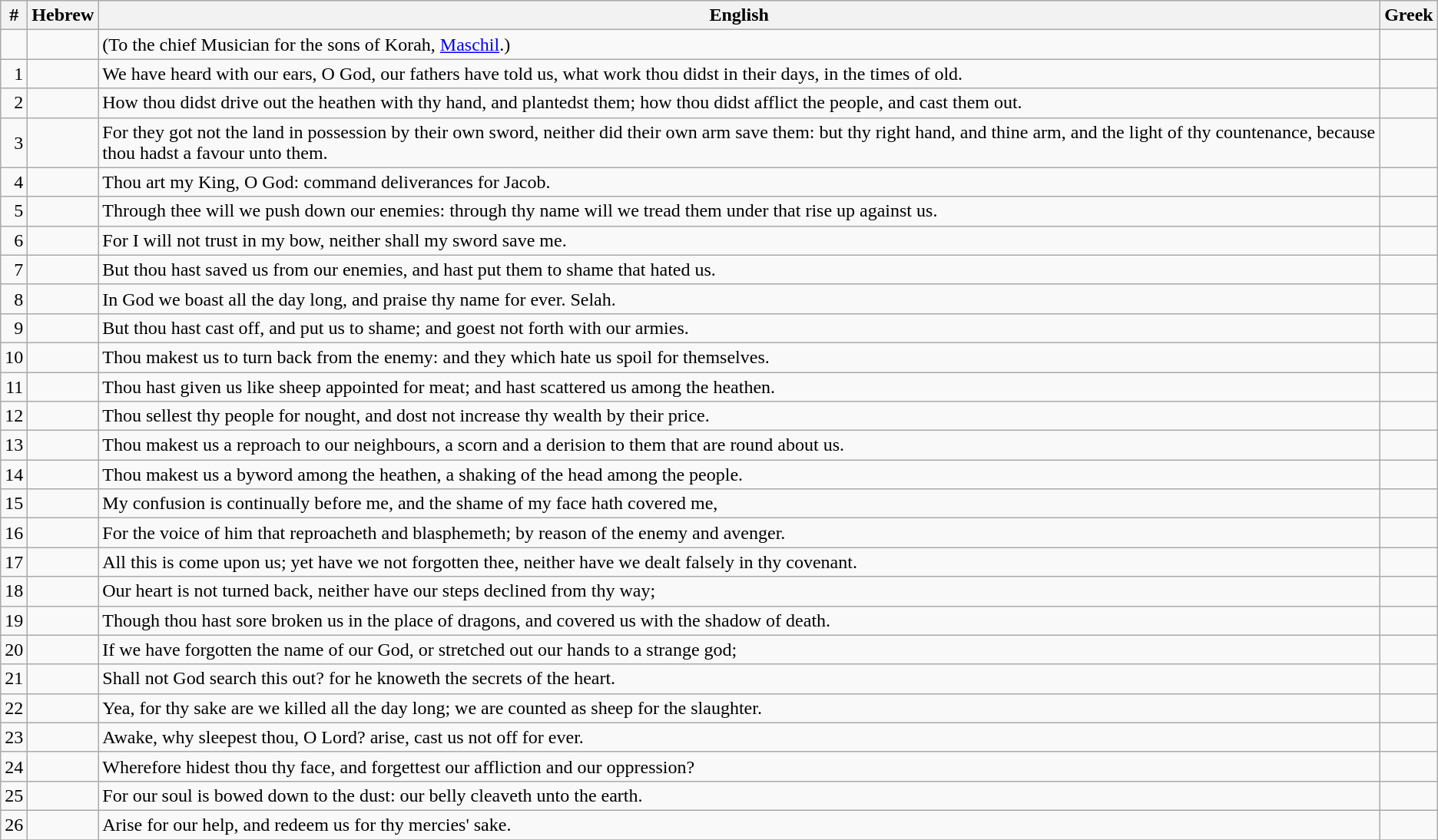<table class=wikitable>
<tr>
<th>#</th>
<th>Hebrew</th>
<th>English</th>
<th>Greek</th>
</tr>
<tr>
<td style="text-align:right"></td>
<td style="text-align:right"></td>
<td>(To the chief Musician for the sons of Korah, <a href='#'>Maschil</a>.)</td>
<td></td>
</tr>
<tr>
<td style="text-align:right">1</td>
<td style="text-align:right"></td>
<td>We have heard with our ears, O God, our fathers have told us, what work thou didst in their days, in the times of old.</td>
<td></td>
</tr>
<tr>
<td style="text-align:right">2</td>
<td style="text-align:right"></td>
<td>How thou didst drive out the heathen with thy hand, and plantedst them; how thou didst afflict the people, and cast them out.</td>
<td></td>
</tr>
<tr>
<td style="text-align:right">3</td>
<td style="text-align:right"></td>
<td>For they got not the land in possession by their own sword, neither did their own arm save them: but thy right hand, and thine arm, and the light of thy countenance, because thou hadst a favour unto them.</td>
<td></td>
</tr>
<tr>
<td style="text-align:right">4</td>
<td style="text-align:right"></td>
<td>Thou art my King, O God: command deliverances for Jacob.</td>
<td></td>
</tr>
<tr>
<td style="text-align:right">5</td>
<td style="text-align:right"></td>
<td>Through thee will we push down our enemies: through thy name will we tread them under that rise up against us.</td>
<td></td>
</tr>
<tr>
<td style="text-align:right">6</td>
<td style="text-align:right"></td>
<td>For I will not trust in my bow, neither shall my sword save me.</td>
<td></td>
</tr>
<tr>
<td style="text-align:right">7</td>
<td style="text-align:right"></td>
<td>But thou hast saved us from our enemies, and hast put them to shame that hated us.</td>
<td></td>
</tr>
<tr>
<td style="text-align:right">8</td>
<td style="text-align:right"></td>
<td>In God we boast all the day long, and praise thy name for ever. Selah.</td>
<td></td>
</tr>
<tr>
<td style="text-align:right">9</td>
<td style="text-align:right"></td>
<td>But thou hast cast off, and put us to shame; and goest not forth with our armies.</td>
<td></td>
</tr>
<tr>
<td style="text-align:right">10</td>
<td style="text-align:right"></td>
<td>Thou makest us to turn back from the enemy: and they which hate us spoil for themselves.</td>
<td></td>
</tr>
<tr>
<td style="text-align:right">11</td>
<td style="text-align:right"></td>
<td>Thou hast given us like sheep appointed for meat; and hast scattered us among the heathen.</td>
<td></td>
</tr>
<tr>
<td style="text-align:right">12</td>
<td style="text-align:right"></td>
<td>Thou sellest thy people for nought, and dost not increase thy wealth by their price.</td>
<td></td>
</tr>
<tr>
<td style="text-align:right">13</td>
<td style="text-align:right"></td>
<td>Thou makest us a reproach to our neighbours, a scorn and a derision to them that are round about us.</td>
<td></td>
</tr>
<tr>
<td style="text-align:right">14</td>
<td style="text-align:right"></td>
<td>Thou makest us a byword among the heathen, a shaking of the head among the people.</td>
<td></td>
</tr>
<tr>
<td style="text-align:right">15</td>
<td style="text-align:right"></td>
<td>My confusion is continually before me, and the shame of my face hath covered me,</td>
<td></td>
</tr>
<tr>
<td style="text-align:right">16</td>
<td style="text-align:right"></td>
<td>For the voice of him that reproacheth and blasphemeth; by reason of the enemy and avenger.</td>
<td></td>
</tr>
<tr>
<td style="text-align:right">17</td>
<td style="text-align:right"></td>
<td>All this is come upon us; yet have we not forgotten thee, neither have we dealt falsely in thy covenant.</td>
<td></td>
</tr>
<tr>
<td style="text-align:right">18</td>
<td style="text-align:right"></td>
<td>Our heart is not turned back, neither have our steps declined from thy way;</td>
<td></td>
</tr>
<tr>
<td style="text-align:right">19</td>
<td style="text-align:right"></td>
<td>Though thou hast sore broken us in the place of dragons, and covered us with the shadow of death.</td>
<td></td>
</tr>
<tr>
<td style="text-align:right">20</td>
<td style="text-align:right"></td>
<td>If we have forgotten the name of our God, or stretched out our hands to a strange god;</td>
<td></td>
</tr>
<tr>
<td style="text-align:right">21</td>
<td style="text-align:right"></td>
<td>Shall not God search this out? for he knoweth the secrets of the heart.</td>
<td></td>
</tr>
<tr>
<td style="text-align:right">22</td>
<td style="text-align:right"></td>
<td>Yea, for thy sake are we killed all the day long; we are counted as sheep for the slaughter.</td>
<td></td>
</tr>
<tr>
<td style="text-align:right">23</td>
<td style="text-align:right"></td>
<td>Awake, why sleepest thou, O Lord? arise, cast us not off for ever.</td>
<td></td>
</tr>
<tr>
<td style="text-align:right">24</td>
<td style="text-align:right"></td>
<td>Wherefore hidest thou thy face, and forgettest our affliction and our oppression?</td>
<td></td>
</tr>
<tr>
<td style="text-align:right">25</td>
<td style="text-align:right"></td>
<td>For our soul is bowed down to the dust: our belly cleaveth unto the earth.</td>
<td></td>
</tr>
<tr>
<td style="text-align:right">26</td>
<td style="text-align:right"></td>
<td>Arise for our help, and redeem us for thy mercies' sake.</td>
<td></td>
</tr>
<tr>
</tr>
</table>
